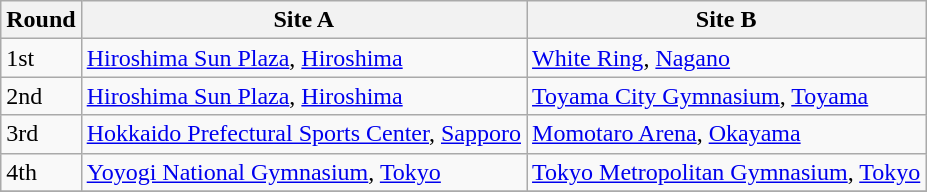<table class="wikitable">
<tr>
<th>Round</th>
<th>Site A</th>
<th>Site B</th>
</tr>
<tr>
<td>1st</td>
<td><a href='#'>Hiroshima Sun Plaza</a>, <a href='#'>Hiroshima</a></td>
<td><a href='#'>White Ring</a>, <a href='#'>Nagano</a></td>
</tr>
<tr>
<td>2nd</td>
<td><a href='#'>Hiroshima Sun Plaza</a>, <a href='#'>Hiroshima</a></td>
<td><a href='#'>Toyama City Gymnasium</a>, <a href='#'>Toyama</a></td>
</tr>
<tr>
<td>3rd</td>
<td><a href='#'>Hokkaido Prefectural Sports Center</a>, <a href='#'>Sapporo</a></td>
<td><a href='#'>Momotaro Arena</a>, <a href='#'>Okayama</a></td>
</tr>
<tr>
<td>4th</td>
<td><a href='#'>Yoyogi National Gymnasium</a>, <a href='#'>Tokyo</a></td>
<td><a href='#'>Tokyo Metropolitan Gymnasium</a>, <a href='#'>Tokyo</a></td>
</tr>
<tr>
</tr>
</table>
